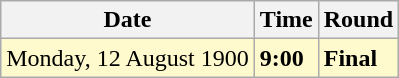<table class="wikitable">
<tr>
<th>Date</th>
<th>Time</th>
<th>Round</th>
</tr>
<tr style=background:lemonchiffon>
<td>Monday, 12 August 1900</td>
<td><strong>9:00</strong></td>
<td><strong>Final</strong></td>
</tr>
</table>
